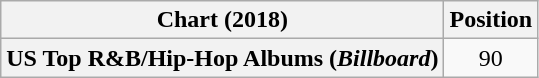<table class="wikitable plainrowheaders" style="text-align:center">
<tr>
<th scope="col">Chart (2018)</th>
<th scope="col">Position</th>
</tr>
<tr>
<th scope="row">US Top R&B/Hip-Hop Albums (<em>Billboard</em>)</th>
<td>90</td>
</tr>
</table>
